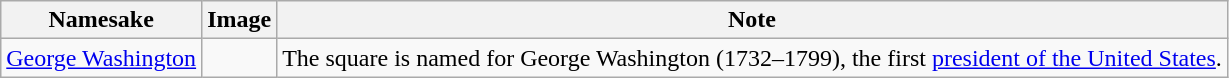<table class="wikitable">
<tr>
<th>Namesake</th>
<th>Image</th>
<th>Note</th>
</tr>
<tr>
<td><a href='#'>George Washington</a></td>
<td></td>
<td>The square is named for George Washington (1732–1799), the first <a href='#'>president of the United States</a>.</td>
</tr>
</table>
